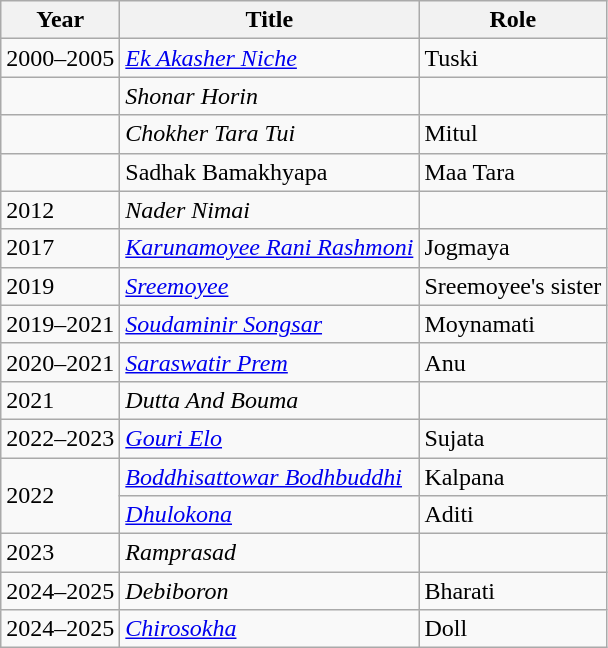<table class="wikitable">
<tr>
<th>Year</th>
<th scope="col">Title</th>
<th>Role</th>
</tr>
<tr>
<td>2000–2005</td>
<td><em><a href='#'>Ek Akasher Niche</a></em></td>
<td>Tuski</td>
</tr>
<tr>
<td></td>
<td><em>Shonar Horin</em></td>
<td></td>
</tr>
<tr>
<td></td>
<td><em>Chokher Tara Tui</em></td>
<td>Mitul</td>
</tr>
<tr>
<td></td>
<td>Sadhak Bamakhyapa</td>
<td>Maa Tara</td>
</tr>
<tr>
<td>2012</td>
<td><em>Nader Nimai</em></td>
<td></td>
</tr>
<tr>
<td>2017</td>
<td><em><a href='#'>Karunamoyee Rani Rashmoni</a></em></td>
<td>Jogmaya</td>
</tr>
<tr>
<td>2019</td>
<td><em><a href='#'>Sreemoyee</a></em></td>
<td>Sreemoyee's sister</td>
</tr>
<tr>
<td>2019–2021</td>
<td><em><a href='#'>Soudaminir Songsar</a></em></td>
<td>Moynamati</td>
</tr>
<tr>
<td>2020–2021</td>
<td><em><a href='#'>Saraswatir Prem</a></em></td>
<td>Anu</td>
</tr>
<tr>
<td>2021</td>
<td><em>Dutta And Bouma</em></td>
<td></td>
</tr>
<tr>
<td>2022–2023</td>
<td><em><a href='#'>Gouri Elo</a></em></td>
<td>Sujata</td>
</tr>
<tr>
<td rowspan="2">2022</td>
<td><a href='#'><em>Boddhisattowar Bodhbuddhi</em></a></td>
<td>Kalpana</td>
</tr>
<tr>
<td><em><a href='#'>Dhulokona</a></em></td>
<td>Aditi</td>
</tr>
<tr>
<td>2023</td>
<td><em>Ramprasad</em></td>
<td></td>
</tr>
<tr>
<td>2024–2025</td>
<td><em>Debiboron</em></td>
<td>Bharati</td>
</tr>
<tr>
<td>2024–2025</td>
<td><em><a href='#'>Chirosokha</a></em></td>
<td>Doll</td>
</tr>
</table>
